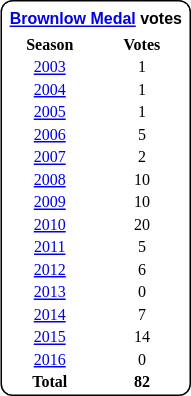<table style="margin-right: 4px; margin-top: 8px; float: right; border: 1px #000000 solid; border-radius: 8px; background: #FFFFFF; font-family: Verdana; font-size: 8pt; text-align: center;">
<tr style="background:#FFFFFF;">
<td colspan=2; style="padding: 3px; margin-bottom: -3px; margin-top: 2px; font-family: Arial; background:#FFFFFF;"><strong><a href='#'>Brownlow Medal</a> votes</strong></td>
</tr>
<tr>
<th width=50%>Season</th>
<th width=50%>Votes</th>
</tr>
<tr>
<td><a href='#'>2003</a></td>
<td>1</td>
</tr>
<tr>
<td><a href='#'>2004</a></td>
<td>1</td>
</tr>
<tr>
<td><a href='#'>2005</a></td>
<td>1</td>
</tr>
<tr>
<td><a href='#'>2006</a></td>
<td>5</td>
</tr>
<tr>
<td><a href='#'>2007</a></td>
<td>2</td>
</tr>
<tr>
<td><a href='#'>2008</a></td>
<td>10</td>
</tr>
<tr>
<td><a href='#'>2009</a></td>
<td>10</td>
</tr>
<tr>
<td><a href='#'>2010</a></td>
<td>20</td>
</tr>
<tr>
<td><a href='#'>2011</a></td>
<td>5</td>
</tr>
<tr>
<td><a href='#'>2012</a></td>
<td>6</td>
</tr>
<tr>
<td><a href='#'>2013</a></td>
<td>0</td>
</tr>
<tr>
<td><a href='#'>2014</a></td>
<td>7</td>
</tr>
<tr>
<td><a href='#'>2015</a></td>
<td>14</td>
</tr>
<tr>
<td><a href='#'>2016</a></td>
<td>0</td>
</tr>
<tr>
<td><strong>Total</strong></td>
<td><strong>82</strong><br></td>
</tr>
</table>
